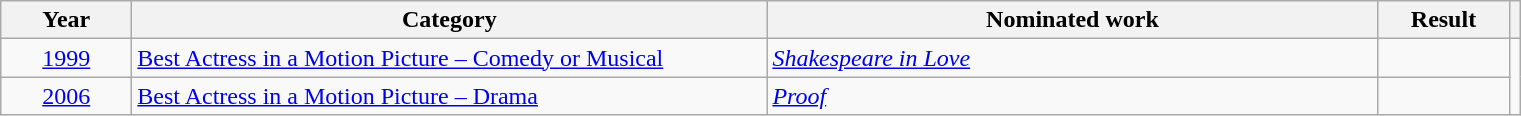<table class=wikitable>
<tr>
<th scope="col" style="width:5em;">Year</th>
<th scope="col" style="width:26em;">Category</th>
<th scope="col" style="width:25em;">Nominated work</th>
<th scope="col" style="width:5em;">Result</th>
<th></th>
</tr>
<tr>
<td style="text-align:center;"><a href='#'>1999</a></td>
<td><a href='#'>Best Actress in a Motion Picture – Comedy or Musical</a></td>
<td><em><a href='#'>Shakespeare in Love</a></em></td>
<td></td>
<td style="text-align:center;" rowspan="2"></td>
</tr>
<tr>
<td style="text-align:center;"><a href='#'>2006</a></td>
<td><a href='#'>Best Actress in a Motion Picture – Drama</a></td>
<td><em><a href='#'>Proof</a></em></td>
<td></td>
</tr>
</table>
